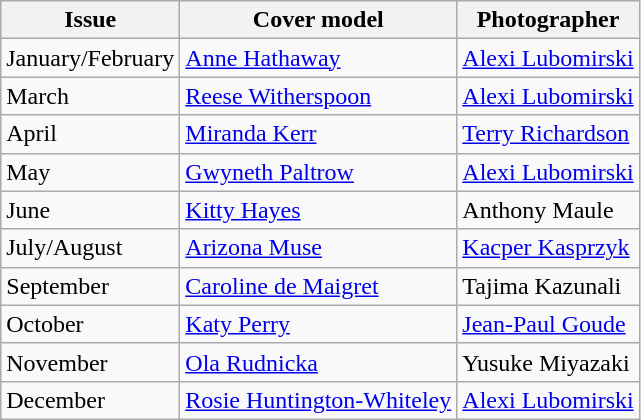<table class="sortable wikitable">
<tr>
<th>Issue</th>
<th>Cover model</th>
<th>Photographer</th>
</tr>
<tr>
<td>January/February</td>
<td><a href='#'>Anne Hathaway</a></td>
<td><a href='#'>Alexi Lubomirski</a></td>
</tr>
<tr>
<td>March</td>
<td><a href='#'>Reese Witherspoon</a></td>
<td><a href='#'>Alexi Lubomirski</a></td>
</tr>
<tr>
<td>April</td>
<td><a href='#'>Miranda Kerr</a></td>
<td><a href='#'>Terry Richardson</a></td>
</tr>
<tr>
<td>May</td>
<td><a href='#'>Gwyneth Paltrow</a></td>
<td><a href='#'>Alexi Lubomirski</a></td>
</tr>
<tr>
<td>June</td>
<td><a href='#'>Kitty Hayes</a></td>
<td>Anthony Maule</td>
</tr>
<tr>
<td>July/August</td>
<td><a href='#'>Arizona Muse</a></td>
<td><a href='#'>Kacper Kasprzyk</a></td>
</tr>
<tr>
<td>September</td>
<td><a href='#'>Caroline de Maigret</a></td>
<td>Tajima Kazunali</td>
</tr>
<tr>
<td>October</td>
<td><a href='#'>Katy Perry</a></td>
<td><a href='#'>Jean-Paul Goude</a></td>
</tr>
<tr>
<td>November</td>
<td><a href='#'>Ola Rudnicka</a></td>
<td>Yusuke Miyazaki</td>
</tr>
<tr>
<td>December</td>
<td><a href='#'>Rosie Huntington-Whiteley</a></td>
<td><a href='#'>Alexi Lubomirski</a></td>
</tr>
</table>
